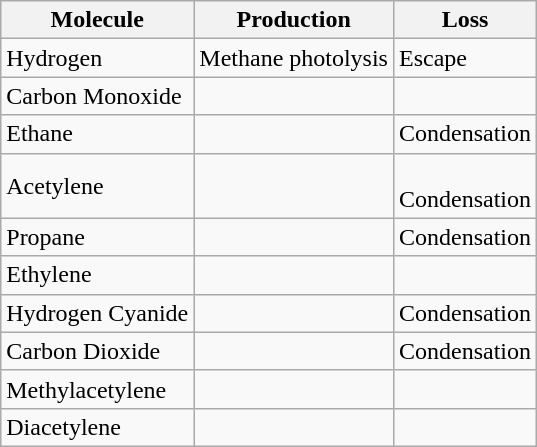<table class="wikitable">
<tr>
<th>Molecule</th>
<th>Production</th>
<th>Loss</th>
</tr>
<tr>
<td>Hydrogen</td>
<td>Methane photolysis</td>
<td>Escape</td>
</tr>
<tr>
<td>Carbon Monoxide</td>
<td><br></td>
<td></td>
</tr>
<tr>
<td>Ethane</td>
<td></td>
<td>Condensation</td>
</tr>
<tr>
<td>Acetylene</td>
<td></td>
<td><br>Condensation</td>
</tr>
<tr>
<td>Propane</td>
<td></td>
<td>Condensation</td>
</tr>
<tr>
<td>Ethylene</td>
<td><br></td>
<td></td>
</tr>
<tr>
<td>Hydrogen Cyanide</td>
<td><br></td>
<td>Condensation</td>
</tr>
<tr>
<td>Carbon Dioxide</td>
<td></td>
<td>Condensation</td>
</tr>
<tr>
<td>Methylacetylene</td>
<td></td>
<td><br></td>
</tr>
<tr>
<td>Diacetylene</td>
<td></td>
<td></td>
</tr>
</table>
